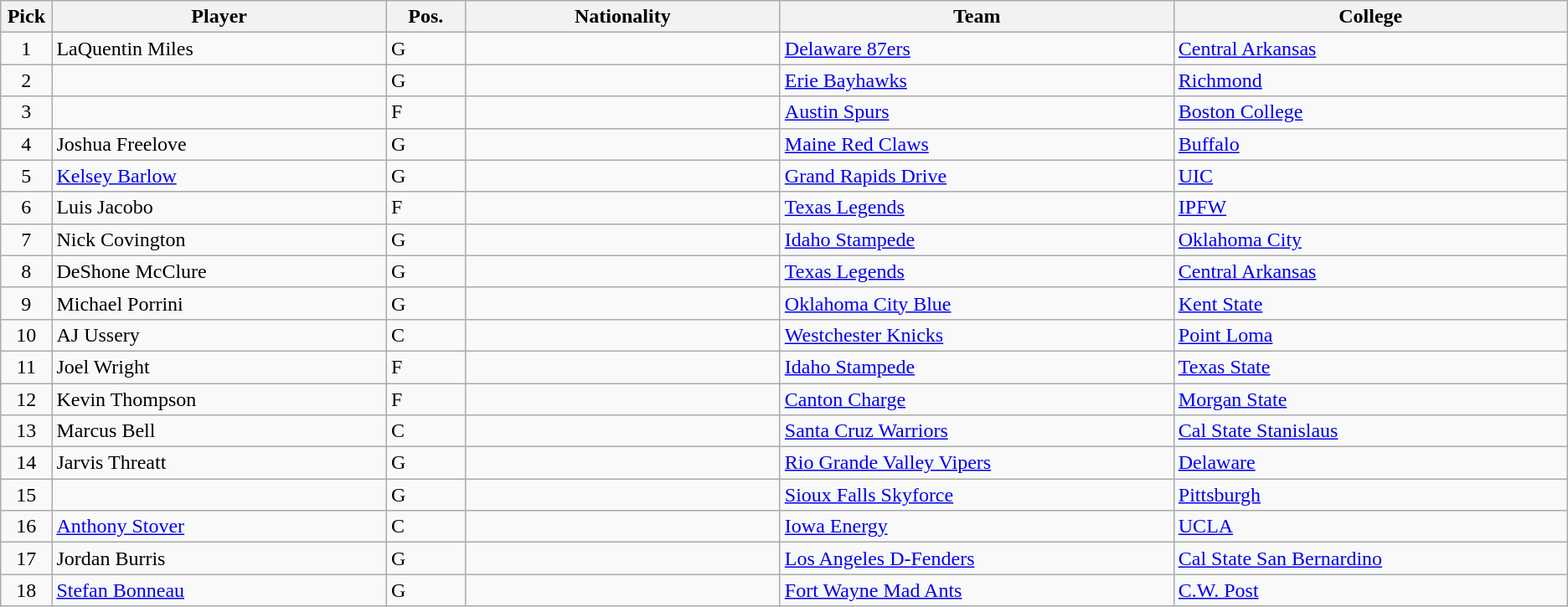<table class="wikitable sortable">
<tr>
<th width="1%">Pick</th>
<th width="17%">Player</th>
<th width="4%">Pos.</th>
<th width="16%">Nationality</th>
<th width="20%" class="unsortable">Team</th>
<th width="20%">College</th>
</tr>
<tr>
<td align=center>1</td>
<td>LaQuentin Miles</td>
<td>G</td>
<td></td>
<td><a href='#'>Delaware 87ers</a></td>
<td><a href='#'>Central Arkansas</a></td>
</tr>
<tr>
<td align=center>2</td>
<td></td>
<td>G</td>
<td></td>
<td><a href='#'>Erie Bayhawks</a></td>
<td><a href='#'>Richmond</a></td>
</tr>
<tr>
<td align=center>3</td>
<td></td>
<td>F</td>
<td></td>
<td><a href='#'>Austin Spurs</a></td>
<td><a href='#'>Boston College</a></td>
</tr>
<tr>
<td align=center>4</td>
<td>Joshua Freelove</td>
<td>G</td>
<td></td>
<td><a href='#'>Maine Red Claws</a></td>
<td><a href='#'>Buffalo</a></td>
</tr>
<tr>
<td align=center>5</td>
<td><a href='#'>Kelsey Barlow</a></td>
<td>G</td>
<td></td>
<td><a href='#'>Grand Rapids Drive</a></td>
<td><a href='#'>UIC</a></td>
</tr>
<tr>
<td align=center>6</td>
<td>Luis Jacobo</td>
<td>F</td>
<td></td>
<td><a href='#'>Texas Legends</a></td>
<td><a href='#'>IPFW</a></td>
</tr>
<tr>
<td align=center>7</td>
<td>Nick Covington</td>
<td>G</td>
<td></td>
<td><a href='#'>Idaho Stampede</a></td>
<td><a href='#'>Oklahoma City</a></td>
</tr>
<tr>
<td align=center>8</td>
<td>DeShone McClure</td>
<td>G</td>
<td></td>
<td><a href='#'>Texas Legends</a></td>
<td><a href='#'>Central Arkansas</a></td>
</tr>
<tr>
<td align=center>9</td>
<td>Michael Porrini</td>
<td>G</td>
<td></td>
<td><a href='#'>Oklahoma City Blue</a></td>
<td><a href='#'>Kent State</a></td>
</tr>
<tr>
<td align=center>10</td>
<td>AJ Ussery</td>
<td>C</td>
<td></td>
<td><a href='#'>Westchester Knicks</a></td>
<td><a href='#'>Point Loma</a></td>
</tr>
<tr>
<td align=center>11</td>
<td>Joel Wright</td>
<td>F</td>
<td></td>
<td><a href='#'>Idaho Stampede</a></td>
<td><a href='#'>Texas State</a></td>
</tr>
<tr>
<td align=center>12</td>
<td>Kevin Thompson</td>
<td>F</td>
<td></td>
<td><a href='#'>Canton Charge</a></td>
<td><a href='#'>Morgan State</a></td>
</tr>
<tr>
<td align=center>13</td>
<td>Marcus Bell</td>
<td>C</td>
<td></td>
<td><a href='#'>Santa Cruz Warriors</a></td>
<td><a href='#'>Cal State Stanislaus</a></td>
</tr>
<tr>
<td align=center>14</td>
<td>Jarvis Threatt</td>
<td>G</td>
<td></td>
<td><a href='#'>Rio Grande Valley Vipers</a></td>
<td><a href='#'>Delaware</a></td>
</tr>
<tr>
<td align=center>15</td>
<td></td>
<td>G</td>
<td></td>
<td><a href='#'>Sioux Falls Skyforce</a></td>
<td><a href='#'>Pittsburgh</a></td>
</tr>
<tr>
<td align=center>16</td>
<td><a href='#'>Anthony Stover</a></td>
<td>C</td>
<td></td>
<td><a href='#'>Iowa Energy</a></td>
<td><a href='#'>UCLA</a></td>
</tr>
<tr>
<td align=center>17</td>
<td>Jordan Burris</td>
<td>G</td>
<td></td>
<td><a href='#'>Los Angeles D-Fenders</a></td>
<td><a href='#'>Cal State San Bernardino</a></td>
</tr>
<tr>
<td align=center>18</td>
<td><a href='#'>Stefan Bonneau</a></td>
<td>G</td>
<td></td>
<td><a href='#'>Fort Wayne Mad Ants</a></td>
<td><a href='#'>C.W. Post</a></td>
</tr>
</table>
